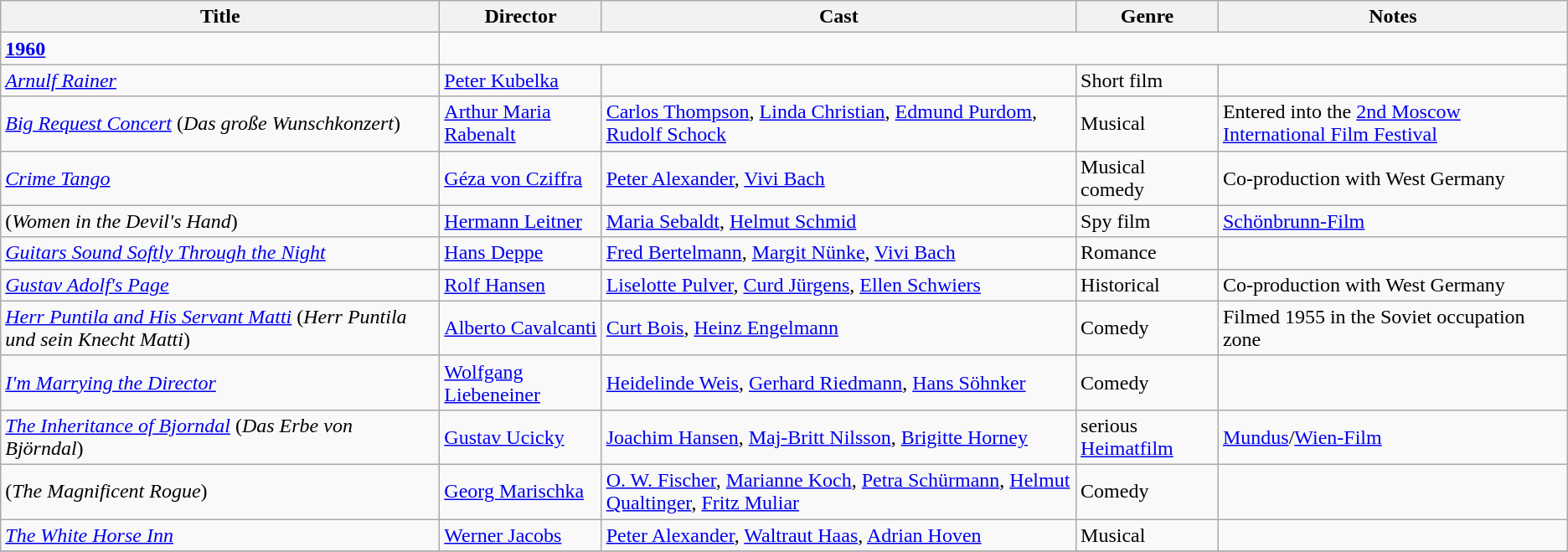<table class="wikitable">
<tr>
<th>Title</th>
<th>Director</th>
<th>Cast</th>
<th>Genre</th>
<th>Notes</th>
</tr>
<tr>
<td><strong><a href='#'>1960</a></strong></td>
</tr>
<tr>
<td><em><a href='#'>Arnulf Rainer</a></em></td>
<td><a href='#'>Peter Kubelka</a></td>
<td></td>
<td>Short film</td>
<td></td>
</tr>
<tr>
<td><em><a href='#'>Big Request Concert</a></em> (<em>Das große Wunschkonzert</em>)</td>
<td><a href='#'>Arthur Maria Rabenalt</a></td>
<td><a href='#'>Carlos Thompson</a>, <a href='#'>Linda Christian</a>, <a href='#'>Edmund Purdom</a>, <a href='#'>Rudolf Schock</a></td>
<td>Musical</td>
<td>Entered into the <a href='#'>2nd Moscow International Film Festival</a></td>
</tr>
<tr>
<td><em><a href='#'>Crime Tango</a></em></td>
<td><a href='#'>Géza von Cziffra</a></td>
<td><a href='#'>Peter Alexander</a>, <a href='#'>Vivi Bach</a></td>
<td>Musical comedy</td>
<td>Co-production with West Germany</td>
</tr>
<tr>
<td><em></em> (<em>Women in the Devil's Hand</em>)</td>
<td><a href='#'>Hermann Leitner</a></td>
<td><a href='#'>Maria Sebaldt</a>, <a href='#'>Helmut Schmid</a></td>
<td>Spy film</td>
<td><a href='#'>Schönbrunn-Film</a></td>
</tr>
<tr>
<td><em><a href='#'>Guitars Sound Softly Through the Night</a></em></td>
<td><a href='#'>Hans Deppe</a></td>
<td><a href='#'>Fred Bertelmann</a>, <a href='#'>Margit Nünke</a>, <a href='#'>Vivi Bach</a></td>
<td>Romance</td>
<td></td>
</tr>
<tr>
<td><em><a href='#'>Gustav Adolf's Page</a></em></td>
<td><a href='#'>Rolf Hansen</a></td>
<td><a href='#'>Liselotte Pulver</a>, <a href='#'>Curd Jürgens</a>, <a href='#'>Ellen Schwiers</a></td>
<td>Historical</td>
<td>Co-production with West Germany</td>
</tr>
<tr>
<td><em><a href='#'>Herr Puntila and His Servant Matti</a></em> (<em>Herr Puntila und sein Knecht Matti</em>)</td>
<td><a href='#'>Alberto Cavalcanti</a></td>
<td><a href='#'>Curt Bois</a>, <a href='#'>Heinz Engelmann</a></td>
<td>Comedy</td>
<td>Filmed 1955 in the Soviet occupation zone</td>
</tr>
<tr>
<td><em><a href='#'>I'm Marrying the Director</a></em></td>
<td><a href='#'>Wolfgang Liebeneiner</a></td>
<td><a href='#'>Heidelinde Weis</a>, <a href='#'>Gerhard Riedmann</a>, <a href='#'>Hans Söhnker</a></td>
<td>Comedy</td>
<td></td>
</tr>
<tr>
<td><em><a href='#'>The Inheritance of Bjorndal</a></em> (<em>Das Erbe von Björndal</em>)</td>
<td><a href='#'>Gustav Ucicky</a></td>
<td><a href='#'>Joachim Hansen</a>, <a href='#'>Maj-Britt Nilsson</a>, <a href='#'>Brigitte Horney</a></td>
<td>serious <a href='#'>Heimatfilm</a></td>
<td><a href='#'>Mundus</a>/<a href='#'>Wien-Film</a></td>
</tr>
<tr>
<td><em></em> (<em>The Magnificent Rogue</em>)</td>
<td><a href='#'>Georg Marischka</a></td>
<td><a href='#'>O. W. Fischer</a>, <a href='#'>Marianne Koch</a>, <a href='#'>Petra Schürmann</a>, <a href='#'>Helmut Qualtinger</a>, <a href='#'>Fritz Muliar</a></td>
<td>Comedy</td>
<td></td>
</tr>
<tr>
<td><em><a href='#'>The White Horse Inn</a></em></td>
<td><a href='#'>Werner Jacobs</a></td>
<td><a href='#'>Peter Alexander</a>, <a href='#'>Waltraut Haas</a>, <a href='#'>Adrian Hoven</a></td>
<td>Musical</td>
<td></td>
</tr>
<tr>
</tr>
</table>
